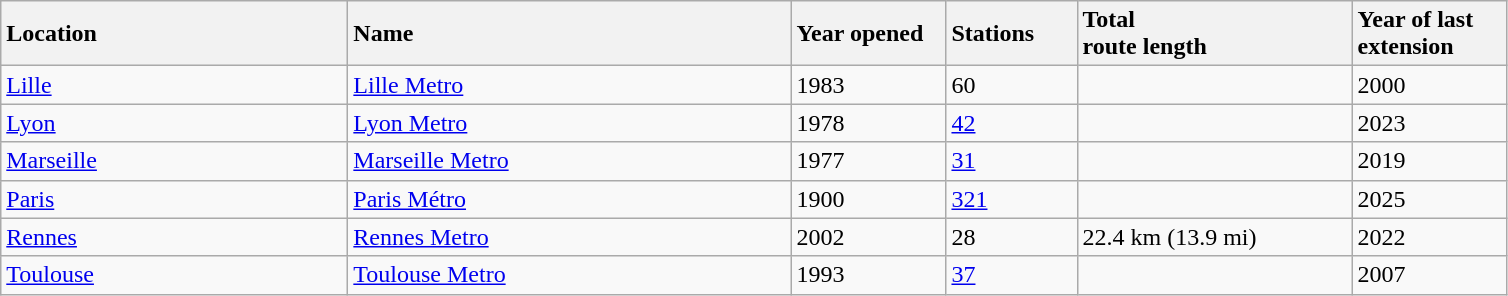<table class="wikitable sortable">
<tr>
<th style="text-align:left; width:14em;">Location</th>
<th style="text-align:left; width:18em;">Name</th>
<th style="text-align:left; width:6em;">Year opened</th>
<th style="text-align:left; width:5em;" data-sort-type="number">Stations</th>
<th style="text-align:left; width:11em;" data-sort-type="number">Total<br>route length</th>
<th style="text-align:left; width:6em;">Year of last extension</th>
</tr>
<tr>
<td><a href='#'>Lille</a></td>
<td><a href='#'>Lille Metro</a></td>
<td>1983</td>
<td style="text-align:left">60</td>
<td></td>
<td>2000</td>
</tr>
<tr>
<td><a href='#'>Lyon</a></td>
<td><a href='#'>Lyon Metro</a></td>
<td>1978</td>
<td style="text-align:left"><a href='#'>42</a></td>
<td></td>
<td>2023</td>
</tr>
<tr>
<td><a href='#'>Marseille</a></td>
<td><a href='#'>Marseille Metro</a></td>
<td>1977</td>
<td style="text-align:left"><a href='#'>31</a></td>
<td></td>
<td>2019</td>
</tr>
<tr>
<td><a href='#'>Paris</a></td>
<td><a href='#'>Paris Métro</a></td>
<td>1900</td>
<td style="text-align:left"><a href='#'>321</a></td>
<td></td>
<td>2025</td>
</tr>
<tr>
<td><a href='#'>Rennes</a></td>
<td><a href='#'>Rennes Metro</a></td>
<td>2002</td>
<td style="text-align:left">28</td>
<td>22.4 km (13.9 mi)</td>
<td>2022</td>
</tr>
<tr>
<td><a href='#'>Toulouse</a></td>
<td><a href='#'>Toulouse Metro</a></td>
<td>1993</td>
<td style="text-align:left"><a href='#'>37</a></td>
<td></td>
<td>2007</td>
</tr>
</table>
